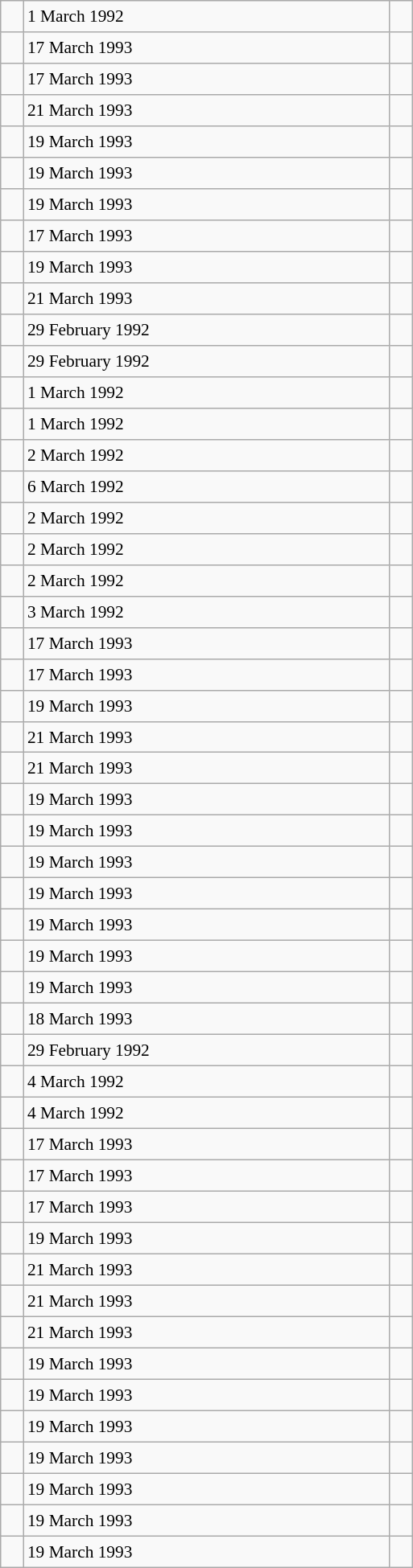<table class="wikitable" style="font-size: 89%; float: left; width: 24em; margin-right: 1em;height: 1300px;">
<tr>
<td></td>
<td>1 March 1992</td>
<td></td>
</tr>
<tr>
<td></td>
<td>17 March 1993</td>
<td></td>
</tr>
<tr>
<td></td>
<td>17 March 1993</td>
<td></td>
</tr>
<tr>
<td></td>
<td>21 March 1993</td>
<td></td>
</tr>
<tr>
<td></td>
<td>19 March 1993</td>
<td></td>
</tr>
<tr>
<td></td>
<td>19 March 1993</td>
<td></td>
</tr>
<tr>
<td></td>
<td>19 March 1993</td>
<td></td>
</tr>
<tr>
<td></td>
<td>17 March 1993</td>
<td></td>
</tr>
<tr>
<td></td>
<td>19 March 1993</td>
<td></td>
</tr>
<tr>
<td></td>
<td>21 March 1993</td>
<td></td>
</tr>
<tr>
<td></td>
<td>29 February 1992</td>
<td></td>
</tr>
<tr>
<td></td>
<td>29 February 1992</td>
<td></td>
</tr>
<tr>
<td></td>
<td>1 March 1992</td>
<td></td>
</tr>
<tr>
<td></td>
<td>1 March 1992</td>
<td></td>
</tr>
<tr>
<td></td>
<td>2 March 1992</td>
<td></td>
</tr>
<tr>
<td></td>
<td>6 March 1992</td>
<td></td>
</tr>
<tr>
<td></td>
<td>2 March 1992</td>
<td></td>
</tr>
<tr>
<td></td>
<td>2 March 1992</td>
<td></td>
</tr>
<tr>
<td></td>
<td>2 March 1992</td>
<td></td>
</tr>
<tr>
<td></td>
<td>3 March 1992</td>
<td></td>
</tr>
<tr>
<td></td>
<td>17 March 1993</td>
<td></td>
</tr>
<tr>
<td></td>
<td>17 March 1993</td>
<td></td>
</tr>
<tr>
<td></td>
<td>19 March 1993</td>
<td></td>
</tr>
<tr>
<td></td>
<td>21 March 1993</td>
<td></td>
</tr>
<tr>
<td></td>
<td>21 March 1993</td>
<td></td>
</tr>
<tr>
<td></td>
<td>19 March 1993</td>
<td></td>
</tr>
<tr>
<td></td>
<td>19 March 1993</td>
<td></td>
</tr>
<tr>
<td></td>
<td>19 March 1993</td>
<td></td>
</tr>
<tr>
<td></td>
<td>19 March 1993</td>
<td></td>
</tr>
<tr>
<td></td>
<td>19 March 1993</td>
<td></td>
</tr>
<tr>
<td></td>
<td>19 March 1993</td>
<td></td>
</tr>
<tr>
<td></td>
<td>19 March 1993</td>
<td></td>
</tr>
<tr>
<td></td>
<td>18 March 1993</td>
<td></td>
</tr>
<tr>
<td></td>
<td>29 February 1992</td>
<td></td>
</tr>
<tr>
<td></td>
<td>4 March 1992</td>
<td></td>
</tr>
<tr>
<td></td>
<td>4 March 1992</td>
<td></td>
</tr>
<tr>
<td></td>
<td>17 March 1993</td>
<td></td>
</tr>
<tr>
<td></td>
<td>17 March 1993</td>
<td></td>
</tr>
<tr>
<td></td>
<td>17 March 1993</td>
<td></td>
</tr>
<tr>
<td></td>
<td>19 March 1993</td>
<td></td>
</tr>
<tr>
<td></td>
<td>21 March 1993</td>
<td></td>
</tr>
<tr>
<td></td>
<td>21 March 1993</td>
<td></td>
</tr>
<tr>
<td></td>
<td>21 March 1993</td>
<td></td>
</tr>
<tr>
<td></td>
<td>19 March 1993</td>
<td></td>
</tr>
<tr>
<td></td>
<td>19 March 1993</td>
<td></td>
</tr>
<tr>
<td></td>
<td>19 March 1993</td>
<td></td>
</tr>
<tr>
<td></td>
<td>19 March 1993</td>
<td></td>
</tr>
<tr>
<td></td>
<td>19 March 1993</td>
<td></td>
</tr>
<tr>
<td></td>
<td>19 March 1993</td>
<td></td>
</tr>
<tr>
<td></td>
<td>19 March 1993</td>
<td></td>
</tr>
</table>
